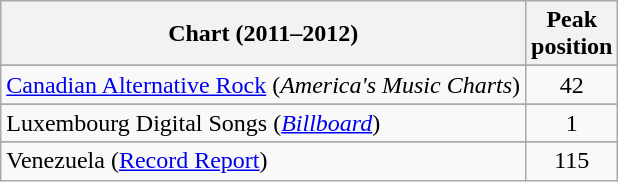<table class="wikitable sortable">
<tr>
<th scope="col">Chart (2011–2012)</th>
<th scope="col">Peak<br>position</th>
</tr>
<tr>
</tr>
<tr>
</tr>
<tr>
</tr>
<tr>
</tr>
<tr>
</tr>
<tr>
<td><a href='#'>Canadian Alternative Rock</a> (<em>America's Music Charts</em>)</td>
<td style="text-align:center;">42</td>
</tr>
<tr>
</tr>
<tr>
</tr>
<tr>
</tr>
<tr>
</tr>
<tr>
</tr>
<tr>
</tr>
<tr>
<td>Luxembourg Digital Songs (<em><a href='#'>Billboard</a></em>)</td>
<td align="center">1</td>
</tr>
<tr>
</tr>
<tr>
</tr>
<tr>
</tr>
<tr>
</tr>
<tr>
</tr>
<tr>
</tr>
<tr>
</tr>
<tr>
</tr>
<tr>
</tr>
<tr>
</tr>
<tr>
</tr>
<tr>
</tr>
<tr>
</tr>
<tr>
</tr>
<tr>
</tr>
<tr>
<td>Venezuela (<a href='#'>Record Report</a>)</td>
<td style="text-align:center">115</td>
</tr>
</table>
